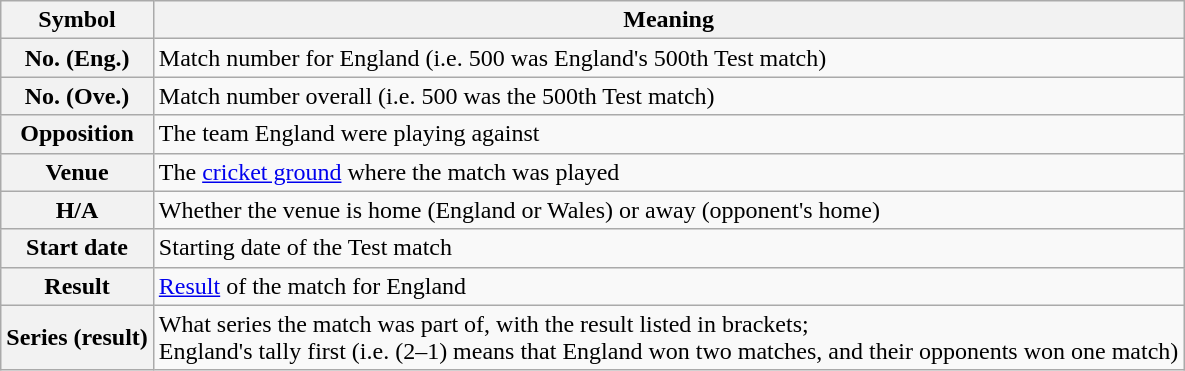<table class="wikitable plainrowheaders">
<tr>
<th scope=col>Symbol</th>
<th scope=col>Meaning</th>
</tr>
<tr>
<th scope=row>No. (Eng.)</th>
<td>Match number for England (i.e. 500 was England's 500th Test match)</td>
</tr>
<tr>
<th scope=row>No. (Ove.)</th>
<td>Match number overall (i.e. 500 was the 500th Test match)</td>
</tr>
<tr>
<th scope=row>Opposition</th>
<td>The team England were playing against</td>
</tr>
<tr>
<th scope=row>Venue</th>
<td>The <a href='#'>cricket ground</a> where the match was played</td>
</tr>
<tr>
<th scope=row>H/A</th>
<td>Whether the venue is home (England or Wales) or away (opponent's home)</td>
</tr>
<tr>
<th scope=row>Start date</th>
<td>Starting date of the Test match</td>
</tr>
<tr>
<th scope=row>Result</th>
<td><a href='#'>Result</a> of the match for England</td>
</tr>
<tr>
<th scope=row>Series (result)</th>
<td>What series the match was part of, with the result listed in brackets;<br>England's tally first (i.e. (2–1) means that England won two matches, and their opponents won one match)</td>
</tr>
</table>
